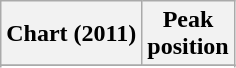<table class="wikitable sortable plainrowheaders" style="text-align:center">
<tr>
<th scope="col">Chart (2011)</th>
<th scope="col">Peak<br>position</th>
</tr>
<tr>
</tr>
<tr>
</tr>
<tr>
</tr>
</table>
